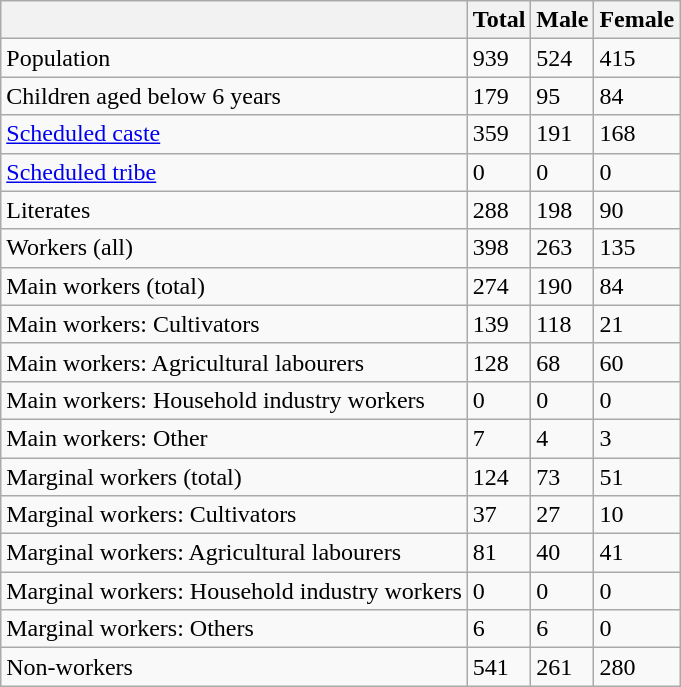<table class="wikitable sortable">
<tr>
<th></th>
<th>Total</th>
<th>Male</th>
<th>Female</th>
</tr>
<tr>
<td>Population</td>
<td>939</td>
<td>524</td>
<td>415</td>
</tr>
<tr>
<td>Children aged below 6 years</td>
<td>179</td>
<td>95</td>
<td>84</td>
</tr>
<tr>
<td><a href='#'>Scheduled caste</a></td>
<td>359</td>
<td>191</td>
<td>168</td>
</tr>
<tr>
<td><a href='#'>Scheduled tribe</a></td>
<td>0</td>
<td>0</td>
<td>0</td>
</tr>
<tr>
<td>Literates</td>
<td>288</td>
<td>198</td>
<td>90</td>
</tr>
<tr>
<td>Workers (all)</td>
<td>398</td>
<td>263</td>
<td>135</td>
</tr>
<tr>
<td>Main workers (total)</td>
<td>274</td>
<td>190</td>
<td>84</td>
</tr>
<tr>
<td>Main workers: Cultivators</td>
<td>139</td>
<td>118</td>
<td>21</td>
</tr>
<tr>
<td>Main workers: Agricultural labourers</td>
<td>128</td>
<td>68</td>
<td>60</td>
</tr>
<tr>
<td>Main workers: Household industry workers</td>
<td>0</td>
<td>0</td>
<td>0</td>
</tr>
<tr>
<td>Main workers: Other</td>
<td>7</td>
<td>4</td>
<td>3</td>
</tr>
<tr>
<td>Marginal workers (total)</td>
<td>124</td>
<td>73</td>
<td>51</td>
</tr>
<tr>
<td>Marginal workers: Cultivators</td>
<td>37</td>
<td>27</td>
<td>10</td>
</tr>
<tr>
<td>Marginal workers: Agricultural labourers</td>
<td>81</td>
<td>40</td>
<td>41</td>
</tr>
<tr>
<td>Marginal workers: Household industry workers</td>
<td>0</td>
<td>0</td>
<td>0</td>
</tr>
<tr>
<td>Marginal workers: Others</td>
<td>6</td>
<td>6</td>
<td>0</td>
</tr>
<tr>
<td>Non-workers</td>
<td>541</td>
<td>261</td>
<td>280</td>
</tr>
</table>
